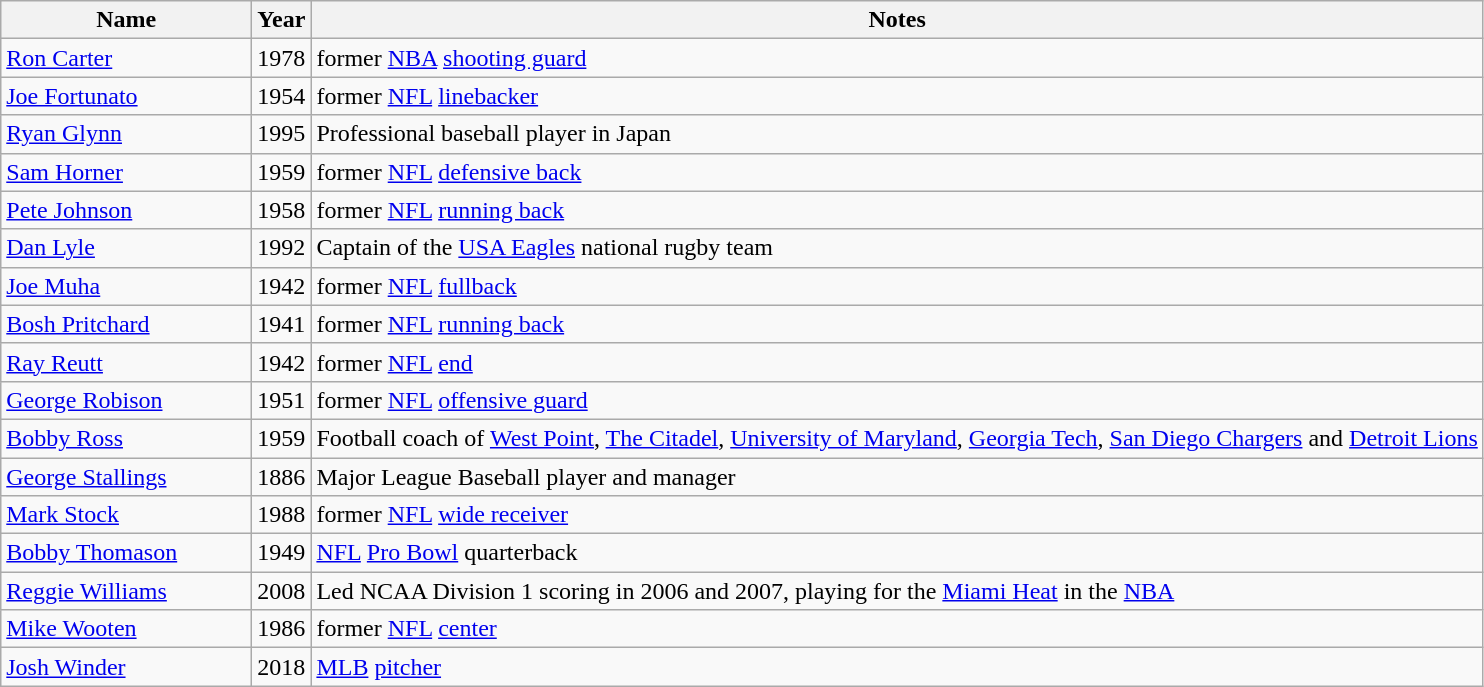<table class="wikitable sortable">
<tr>
<th scope="col" width="160px">Name</th>
<th>Year</th>
<th>Notes</th>
</tr>
<tr>
<td><a href='#'>Ron Carter</a></td>
<td>1978</td>
<td>former <a href='#'>NBA</a> <a href='#'>shooting guard</a></td>
</tr>
<tr>
<td><a href='#'>Joe Fortunato</a></td>
<td>1954</td>
<td>former <a href='#'>NFL</a> <a href='#'>linebacker</a></td>
</tr>
<tr>
<td><a href='#'>Ryan Glynn</a></td>
<td>1995</td>
<td>Professional baseball player in Japan</td>
</tr>
<tr>
<td><a href='#'>Sam Horner</a></td>
<td>1959</td>
<td>former <a href='#'>NFL</a> <a href='#'>defensive back</a></td>
</tr>
<tr>
<td><a href='#'>Pete Johnson</a></td>
<td>1958</td>
<td>former <a href='#'>NFL</a> <a href='#'>running back</a></td>
</tr>
<tr>
<td><a href='#'>Dan Lyle</a></td>
<td>1992</td>
<td>Captain of the <a href='#'>USA Eagles</a> national rugby team</td>
</tr>
<tr>
<td><a href='#'>Joe Muha</a></td>
<td>1942</td>
<td>former <a href='#'>NFL</a> <a href='#'>fullback</a></td>
</tr>
<tr>
<td><a href='#'>Bosh Pritchard</a></td>
<td>1941</td>
<td>former <a href='#'>NFL</a> <a href='#'>running back</a></td>
</tr>
<tr>
<td><a href='#'>Ray Reutt</a></td>
<td>1942</td>
<td>former <a href='#'>NFL</a> <a href='#'>end</a></td>
</tr>
<tr>
<td><a href='#'>George Robison</a></td>
<td>1951</td>
<td>former <a href='#'>NFL</a> <a href='#'>offensive guard</a></td>
</tr>
<tr>
<td><a href='#'>Bobby Ross</a></td>
<td>1959</td>
<td>Football coach of <a href='#'>West Point</a>, <a href='#'>The Citadel</a>, <a href='#'>University of Maryland</a>, <a href='#'>Georgia Tech</a>, <a href='#'>San Diego Chargers</a> and <a href='#'>Detroit Lions</a></td>
</tr>
<tr>
<td><a href='#'>George Stallings</a></td>
<td>1886</td>
<td>Major League Baseball player and manager</td>
</tr>
<tr>
<td><a href='#'>Mark Stock</a></td>
<td>1988</td>
<td>former <a href='#'>NFL</a> <a href='#'>wide receiver</a></td>
</tr>
<tr>
<td><a href='#'>Bobby Thomason</a></td>
<td>1949</td>
<td><a href='#'>NFL</a> <a href='#'>Pro Bowl</a> quarterback</td>
</tr>
<tr>
<td><a href='#'>Reggie Williams</a></td>
<td>2008</td>
<td>Led NCAA Division 1 scoring in 2006 and 2007, playing for the <a href='#'>Miami Heat</a> in the <a href='#'>NBA</a></td>
</tr>
<tr>
<td><a href='#'>Mike Wooten</a></td>
<td>1986</td>
<td>former <a href='#'>NFL</a> <a href='#'>center</a></td>
</tr>
<tr>
<td><a href='#'>Josh Winder</a></td>
<td>2018</td>
<td><a href='#'>MLB</a> <a href='#'>pitcher</a></td>
</tr>
</table>
